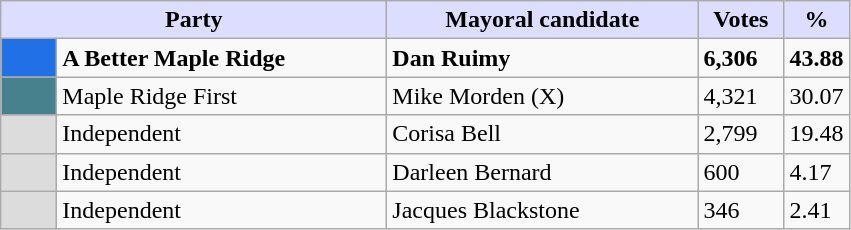<table class="wikitable">
<tr>
<th style="background:#ddf;" width="250px" colspan="2">Party</th>
<th style="background:#ddf;" width="200px">Mayoral candidate</th>
<th style="background:#ddf;" width="50px">Votes</th>
<th style="background:#ddf;" width="30px">%</th>
</tr>
<tr>
<td style="background:#2170e6;" width="30px"> </td>
<td><strong>A Better Maple Ridge</strong></td>
<td><strong>Dan Ruimy</strong></td>
<td><strong>6,306</strong></td>
<td><strong>43.88</strong></td>
</tr>
<tr>
<td style="background:#48818e;" width="30px"> </td>
<td>Maple Ridge First</td>
<td>Mike Morden (X)</td>
<td>4,321</td>
<td>30.07</td>
</tr>
<tr>
<td style="background:gainsboro" width="30px"> </td>
<td>Independent</td>
<td>Corisa Bell</td>
<td>2,799</td>
<td>19.48</td>
</tr>
<tr>
<td style="background:gainsboro" width="30px"> </td>
<td>Independent</td>
<td>Darleen Bernard</td>
<td>600</td>
<td>4.17</td>
</tr>
<tr>
<td style="background:gainsboro" width="30px"> </td>
<td>Independent</td>
<td>Jacques Blackstone</td>
<td>346</td>
<td>2.41</td>
</tr>
</table>
